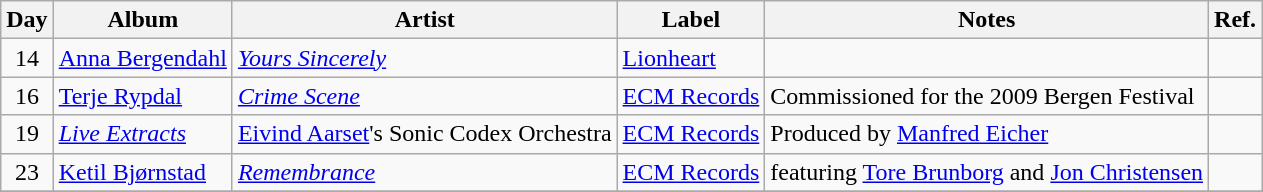<table class="wikitable">
<tr>
<th>Day</th>
<th>Album</th>
<th>Artist</th>
<th>Label</th>
<th>Notes</th>
<th>Ref.</th>
</tr>
<tr>
<td rowspan="1" style="text-align:center;">14</td>
<td><a href='#'>Anna Bergendahl</a></td>
<td><em><a href='#'>Yours Sincerely</a></em></td>
<td><a href='#'>Lionheart</a></td>
<td></td>
<td></td>
</tr>
<tr>
<td rowspan="1" style="text-align:center;">16</td>
<td><a href='#'>Terje Rypdal</a></td>
<td><em><a href='#'>Crime Scene</a></em></td>
<td><a href='#'>ECM Records</a></td>
<td>Commissioned for the 2009 Bergen Festival</td>
<td></td>
</tr>
<tr>
<td rowspan="1" style="text-align:center;">19</td>
<td><em><a href='#'>Live Extracts</a></em></td>
<td><a href='#'>Eivind Aarset</a>'s Sonic Codex Orchestra</td>
<td><a href='#'>ECM Records</a></td>
<td>Produced by <a href='#'>Manfred Eicher</a></td>
<td></td>
</tr>
<tr>
<td rowspan="1" style="text-align:center;">23</td>
<td><a href='#'>Ketil Bjørnstad</a></td>
<td><em><a href='#'>Remembrance</a></em></td>
<td><a href='#'>ECM Records</a></td>
<td>featuring <a href='#'>Tore Brunborg</a> and <a href='#'>Jon Christensen</a></td>
<td></td>
</tr>
<tr>
</tr>
</table>
